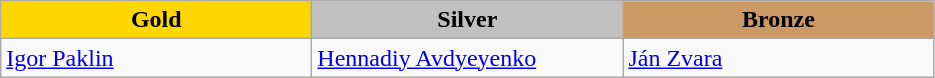<table class="wikitable" style="text-align:left">
<tr align="center">
<td width=200 bgcolor=gold><strong>Gold</strong></td>
<td width=200 bgcolor=silver><strong>Silver</strong></td>
<td width=200 bgcolor=CC9966><strong>Bronze</strong></td>
</tr>
<tr>
<td><a href='#'>Igor Paklin</a><br><em></em></td>
<td><a href='#'>Hennadiy Avdyeyenko</a><br><em></em></td>
<td><a href='#'>Ján Zvara</a><br><em></em></td>
</tr>
</table>
